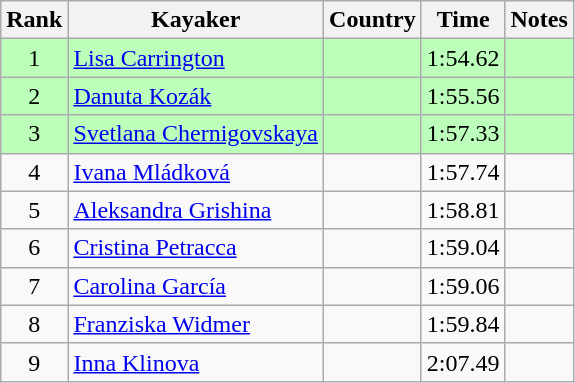<table class="wikitable" style="text-align:center">
<tr>
<th>Rank</th>
<th>Kayaker</th>
<th>Country</th>
<th>Time</th>
<th>Notes</th>
</tr>
<tr bgcolor=bbffbb>
<td>1</td>
<td align="left"><a href='#'>Lisa Carrington</a></td>
<td align="left"></td>
<td>1:54.62</td>
<td></td>
</tr>
<tr bgcolor=bbffbb>
<td>2</td>
<td align="left"><a href='#'>Danuta Kozák</a></td>
<td align="left"></td>
<td>1:55.56</td>
<td></td>
</tr>
<tr bgcolor=bbffbb>
<td>3</td>
<td align="left"><a href='#'>Svetlana Chernigovskaya</a></td>
<td align="left"></td>
<td>1:57.33</td>
<td></td>
</tr>
<tr>
<td>4</td>
<td align="left"><a href='#'>Ivana Mládková</a></td>
<td align="left"></td>
<td>1:57.74</td>
<td></td>
</tr>
<tr>
<td>5</td>
<td align="left"><a href='#'>Aleksandra Grishina</a></td>
<td align="left"></td>
<td>1:58.81</td>
<td></td>
</tr>
<tr>
<td>6</td>
<td align="left"><a href='#'>Cristina Petracca</a></td>
<td align="left"></td>
<td>1:59.04</td>
<td></td>
</tr>
<tr>
<td>7</td>
<td align="left"><a href='#'>Carolina García</a></td>
<td align="left"></td>
<td>1:59.06</td>
<td></td>
</tr>
<tr>
<td>8</td>
<td align="left"><a href='#'>Franziska Widmer</a></td>
<td align="left"></td>
<td>1:59.84</td>
<td></td>
</tr>
<tr>
<td>9</td>
<td align="left"><a href='#'>Inna Klinova</a></td>
<td align="left"></td>
<td>2:07.49</td>
<td></td>
</tr>
</table>
